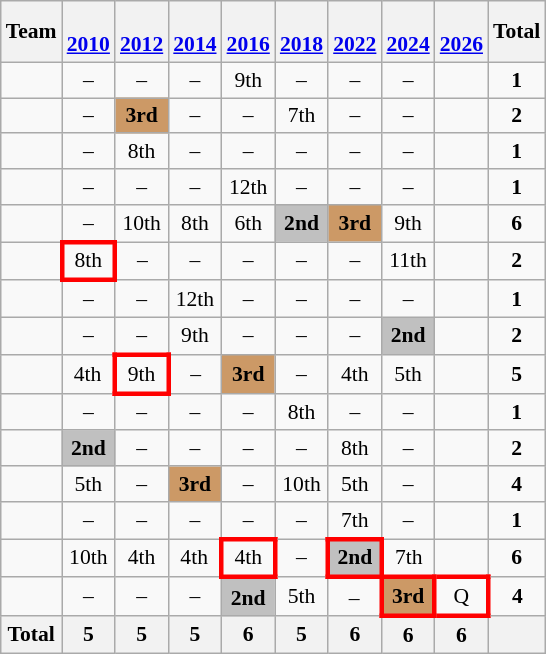<table class="wikitable" style="text-align:center; font-size:90%">
<tr>
<th>Team</th>
<th><br><a href='#'>2010</a></th>
<th><br><a href='#'>2012</a></th>
<th><br><a href='#'>2014</a></th>
<th><br><a href='#'>2016</a></th>
<th><br><a href='#'>2018</a></th>
<th><br><a href='#'>2022</a></th>
<th><br><a href='#'>2024</a></th>
<th><br><a href='#'>2026</a></th>
<th>Total</th>
</tr>
<tr>
<td align=left></td>
<td>–</td>
<td>–</td>
<td>–</td>
<td>9th</td>
<td>–</td>
<td>–</td>
<td>–</td>
<td></td>
<td><strong>1</strong></td>
</tr>
<tr>
<td align=left></td>
<td>–</td>
<td bgcolor="#cc9966"><strong>3rd</strong></td>
<td>–</td>
<td>–</td>
<td>7th</td>
<td>–</td>
<td>–</td>
<td></td>
<td><strong>2</strong></td>
</tr>
<tr>
<td align=left></td>
<td>–</td>
<td>8th</td>
<td>–</td>
<td>–</td>
<td>–</td>
<td>–</td>
<td>–</td>
<td></td>
<td><strong>1</strong></td>
</tr>
<tr>
<td align=left></td>
<td>–</td>
<td>–</td>
<td>–</td>
<td>12th</td>
<td>–</td>
<td>–</td>
<td>–</td>
<td></td>
<td><strong>1</strong></td>
</tr>
<tr>
<td align=left></td>
<td>–</td>
<td>10th</td>
<td>8th</td>
<td>6th</td>
<td bgcolor=silver><strong>2nd</strong></td>
<td bgcolor="#cc9966"><strong>3rd</strong></td>
<td>9th</td>
<td></td>
<td><strong>6</strong></td>
</tr>
<tr>
<td align=left></td>
<td style="border: 3px solid red">8th</td>
<td>–</td>
<td>–</td>
<td>–</td>
<td>–</td>
<td>–</td>
<td>11th</td>
<td></td>
<td><strong>2</strong></td>
</tr>
<tr>
<td align=left></td>
<td>–</td>
<td>–</td>
<td>12th</td>
<td>–</td>
<td>–</td>
<td>–</td>
<td>–</td>
<td></td>
<td><strong>1</strong></td>
</tr>
<tr>
<td align=left></td>
<td>–</td>
<td>–</td>
<td>9th</td>
<td>–</td>
<td>–</td>
<td>–</td>
<td bgcolor=silver><strong>2nd</strong></td>
<td></td>
<td><strong>2</strong></td>
</tr>
<tr>
<td align=left></td>
<td>4th</td>
<td style="border: 3px solid red">9th</td>
<td>–</td>
<td bgcolor="#cc9966"><strong>3rd</strong></td>
<td>–</td>
<td>4th</td>
<td>5th</td>
<td></td>
<td><strong>5</strong></td>
</tr>
<tr>
<td align=left></td>
<td>–</td>
<td>–</td>
<td>–</td>
<td>–</td>
<td>8th</td>
<td>–</td>
<td>–</td>
<td></td>
<td><strong>1</strong></td>
</tr>
<tr>
<td align=left></td>
<td bgcolor=silver><strong>2nd</strong></td>
<td>–</td>
<td>–</td>
<td>–</td>
<td>–</td>
<td>8th</td>
<td>–</td>
<td></td>
<td><strong>2</strong></td>
</tr>
<tr>
<td align=left></td>
<td>5th</td>
<td>–</td>
<td bgcolor="#cc9966"><strong>3rd</strong></td>
<td>–</td>
<td>10th</td>
<td>5th</td>
<td>–</td>
<td></td>
<td><strong>4</strong></td>
</tr>
<tr>
<td align=left></td>
<td>–</td>
<td>–</td>
<td>–</td>
<td>–</td>
<td>–</td>
<td>7th</td>
<td>–</td>
<td></td>
<td><strong>1</strong></td>
</tr>
<tr>
<td align=left></td>
<td>10th</td>
<td>4th</td>
<td>4th</td>
<td style="border: 3px solid red">4th</td>
<td>–</td>
<td style="border: 3px solid red" bgcolor="silver"><strong>2nd</strong></td>
<td>7th</td>
<td></td>
<td><strong>6</strong></td>
</tr>
<tr>
<td align=left></td>
<td>–</td>
<td>–</td>
<td>–</td>
<td bgcolor="silver"><strong>2nd</strong></td>
<td>5th</td>
<td>–</td>
<td style="border: 3px solid red"  bgcolor="#cc9966"><strong>3rd</strong></td>
<td style="border: 3px solid red">Q</td>
<td><strong>4</strong></td>
</tr>
<tr>
<th align=left>Total</th>
<th>5</th>
<th>5</th>
<th>5</th>
<th>6</th>
<th>5</th>
<th>6</th>
<th>6</th>
<th>6</th>
<th></th>
</tr>
</table>
